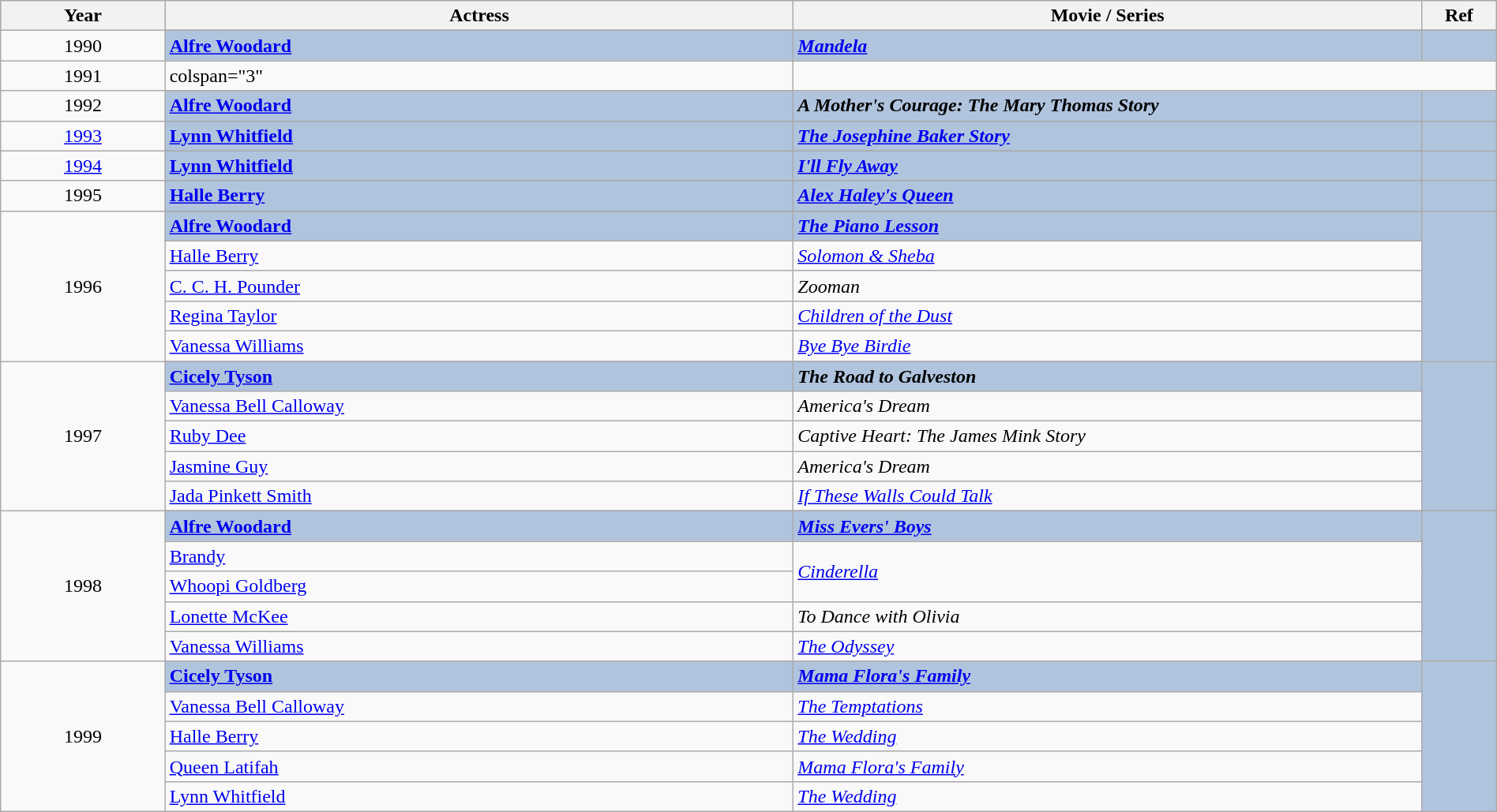<table class="wikitable" style="width:100%;">
<tr style="background:#bebebe;">
<th style="width:11%;">Year</th>
<th style="width:42%;">Actress</th>
<th style="width:42%;">Movie / Series</th>
<th style="width:5%;">Ref</th>
</tr>
<tr>
<td rowspan="2" align="center">1990</td>
</tr>
<tr style="background:#B0C4DE">
<td><strong><a href='#'>Alfre Woodard</a></strong></td>
<td><strong><em><a href='#'>Mandela</a></em></strong></td>
<td align="center"></td>
</tr>
<tr>
<td align="center">1991</td>
<td>colspan="3" </td>
</tr>
<tr>
<td rowspan="2" align="center">1992</td>
</tr>
<tr style="background:#B0C4DE">
<td><strong><a href='#'>Alfre Woodard</a></strong></td>
<td><strong><em>A Mother's Courage: The Mary Thomas Story</em></strong></td>
<td rowspan="2" align="center"></td>
</tr>
<tr>
<td rowspan="2" align="center"><a href='#'>1993</a></td>
</tr>
<tr style="background:#B0C4DE">
<td><strong><a href='#'>Lynn Whitfield</a></strong></td>
<td><strong><em><a href='#'>The Josephine Baker Story</a></em></strong></td>
<td rowspan="2" align="center"></td>
</tr>
<tr>
<td rowspan="2" align="center"><a href='#'>1994</a></td>
</tr>
<tr style="background:#B0C4DE">
<td><strong><a href='#'>Lynn Whitfield</a></strong></td>
<td><strong><em><a href='#'>I'll Fly Away</a></em></strong></td>
<td rowspan="2" align="center"></td>
</tr>
<tr>
<td rowspan="2" align="center">1995</td>
</tr>
<tr style="background:#B0C4DE">
<td><strong><a href='#'>Halle Berry</a></strong></td>
<td><strong><em><a href='#'>Alex Haley's Queen</a></em></strong></td>
<td rowspan="2" align="center"></td>
</tr>
<tr>
<td rowspan="6" align="center">1996</td>
</tr>
<tr style="background:#B0C4DE">
<td><strong><a href='#'>Alfre Woodard</a></strong></td>
<td><strong><em><a href='#'>The Piano Lesson</a></em></strong></td>
<td rowspan="6" align="center"></td>
</tr>
<tr>
<td><a href='#'>Halle Berry</a></td>
<td><em><a href='#'>Solomon & Sheba</a></em></td>
</tr>
<tr>
<td><a href='#'>C. C. H. Pounder</a></td>
<td><em>Zooman</em></td>
</tr>
<tr>
<td><a href='#'>Regina Taylor</a></td>
<td><em><a href='#'>Children of the Dust</a></em></td>
</tr>
<tr>
<td><a href='#'>Vanessa Williams</a></td>
<td><em><a href='#'>Bye Bye Birdie</a></em></td>
</tr>
<tr>
<td rowspan="6" align="center">1997</td>
</tr>
<tr style="background:#B0C4DE">
<td><strong><a href='#'>Cicely Tyson</a></strong></td>
<td><strong><em>The Road to Galveston</em></strong></td>
<td rowspan="6" align="center"></td>
</tr>
<tr>
<td><a href='#'>Vanessa Bell Calloway</a></td>
<td><em>America's Dream</em></td>
</tr>
<tr>
<td><a href='#'>Ruby Dee</a></td>
<td><em>Captive Heart: The James Mink Story</em></td>
</tr>
<tr>
<td><a href='#'>Jasmine Guy</a></td>
<td><em>America's Dream</em></td>
</tr>
<tr>
<td><a href='#'>Jada Pinkett Smith</a></td>
<td><em><a href='#'>If These Walls Could Talk</a></em></td>
</tr>
<tr>
<td rowspan="6" align="center">1998</td>
</tr>
<tr style="background:#B0C4DE">
<td><strong><a href='#'>Alfre Woodard</a></strong></td>
<td><strong><em><a href='#'>Miss Evers' Boys</a></em></strong></td>
<td rowspan="6" align="center"></td>
</tr>
<tr>
<td><a href='#'>Brandy</a></td>
<td rowspan="2"><em><a href='#'>Cinderella</a></em></td>
</tr>
<tr>
<td><a href='#'>Whoopi Goldberg</a></td>
</tr>
<tr>
<td><a href='#'>Lonette McKee</a></td>
<td><em>To Dance with Olivia</em></td>
</tr>
<tr>
<td><a href='#'>Vanessa Williams</a></td>
<td><em><a href='#'>The Odyssey</a></em></td>
</tr>
<tr>
<td rowspan="6" align="center">1999</td>
</tr>
<tr style="background:#B0C4DE">
<td><strong><a href='#'>Cicely Tyson</a></strong></td>
<td><strong><em><a href='#'>Mama Flora's Family</a></em></strong></td>
<td rowspan="6" align="center"></td>
</tr>
<tr>
<td><a href='#'>Vanessa Bell Calloway</a></td>
<td><em><a href='#'>The Temptations</a></em></td>
</tr>
<tr>
<td><a href='#'>Halle Berry</a></td>
<td><em><a href='#'>The Wedding</a></em></td>
</tr>
<tr>
<td><a href='#'>Queen Latifah</a></td>
<td><em><a href='#'>Mama Flora's Family</a></em></td>
</tr>
<tr>
<td><a href='#'>Lynn Whitfield</a></td>
<td><em><a href='#'>The Wedding</a></em></td>
</tr>
</table>
